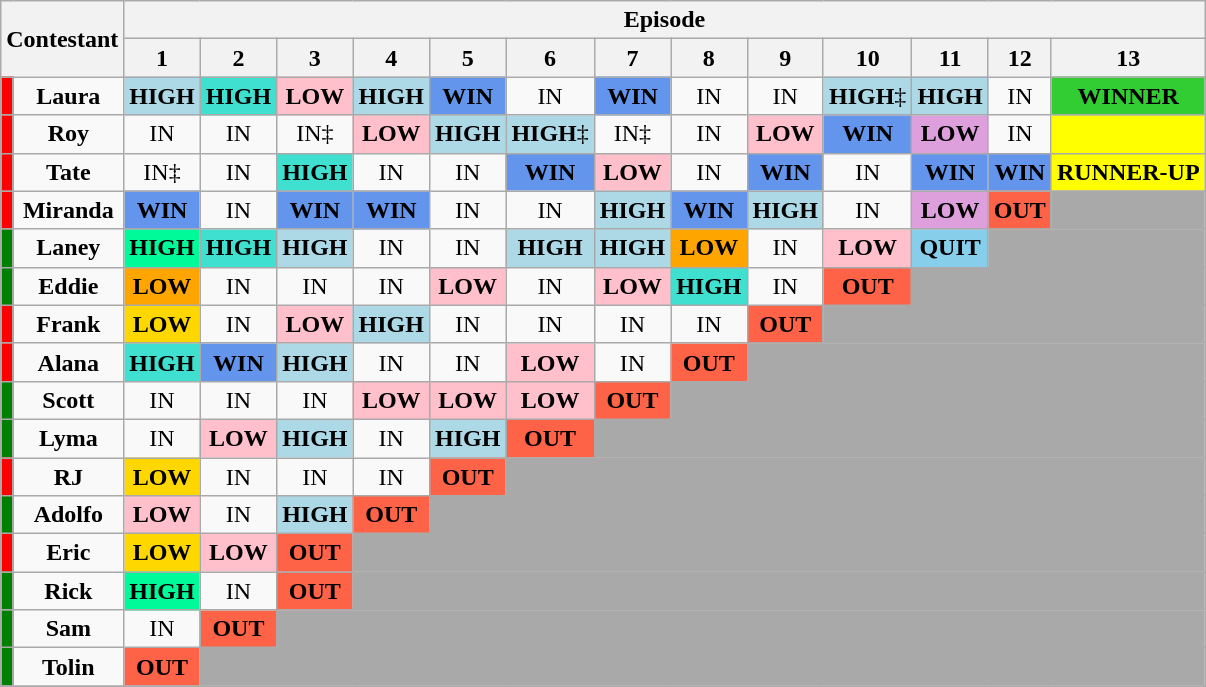<table class="wikitable" style="text-align:center;font-size:100%">
<tr>
<th rowspan=2 colspan=2>Contestant</th>
<th colspan=13>Episode</th>
</tr>
<tr>
<th>1</th>
<th>2</th>
<th>3</th>
<th>4</th>
<th>5</th>
<th>6</th>
<th>7</th>
<th>8</th>
<th>9</th>
<th>10</th>
<th>11</th>
<th>12</th>
<th>13</th>
</tr>
<tr>
<td style="background:red"></td>
<td><strong>Laura</strong></td>
<td style="background:lightblue;"><strong>HIGH</strong></td>
<td style="background:turquoise;"><strong>HIGH</strong></td>
<td style="background:pink;"><strong>LOW</strong></td>
<td style="background:lightblue;"><strong>HIGH</strong></td>
<td style="background:cornflowerblue;"><strong>WIN</strong></td>
<td>IN</td>
<td style="background:cornflowerblue;"><strong>WIN</strong></td>
<td>IN</td>
<td>IN</td>
<td style="background:lightblue;"><strong>HIGH</strong>‡</td>
<td style="background:lightblue;"><strong>HIGH</strong></td>
<td>IN</td>
<td style="background:limegreen;"><strong>WINNER</strong></td>
</tr>
<tr>
<td style="background:red"></td>
<td><strong>Roy</strong></td>
<td>IN</td>
<td>IN</td>
<td>IN‡</td>
<td style="background:pink;"><strong>LOW</strong></td>
<td style="background:lightblue;"><strong>HIGH</strong></td>
<td style="background:lightblue;"><strong>HIGH</strong>‡</td>
<td>IN‡</td>
<td>IN</td>
<td style="background:pink;"><strong>LOW</strong></td>
<td style="background:cornflowerblue;"><strong>WIN</strong></td>
<td style="background:plum;"><strong>LOW</strong></td>
<td>IN</td>
<td style="background:yellow;"></td>
</tr>
<tr>
<td style="background:red"></td>
<td><strong>Tate</strong></td>
<td>IN‡</td>
<td>IN</td>
<td style="background:turquoise;"><strong>HIGH</strong></td>
<td>IN</td>
<td>IN</td>
<td style="background:cornflowerblue;"><strong>WIN</strong></td>
<td style="background:pink;"><strong>LOW</strong></td>
<td>IN</td>
<td style="background:cornflowerblue;"><strong>WIN</strong></td>
<td>IN</td>
<td style="background:cornflowerblue;"><strong>WIN</strong></td>
<td style="background:cornflowerblue;"><strong>WIN</strong></td>
<td style="background:yellow;"><strong>RUNNER-UP</strong></td>
</tr>
<tr>
<td style="background:red"></td>
<td><strong>Miranda</strong></td>
<td style="background:cornflowerblue;"><strong>WIN</strong></td>
<td>IN</td>
<td style="background:cornflowerblue;"><strong>WIN</strong></td>
<td style="background:cornflowerblue;"><strong>WIN</strong></td>
<td>IN</td>
<td>IN</td>
<td style="background:lightblue;"><strong>HIGH</strong></td>
<td style="background:cornflowerblue;"><strong>WIN</strong></td>
<td style="background:lightblue;"><strong>HIGH</strong></td>
<td>IN</td>
<td style="background:plum;"><strong>LOW</strong></td>
<td style="background:tomato;"><strong>OUT</strong></td>
<td colspan="1" style="background:darkgrey;"></td>
</tr>
<tr>
<td style="background:green"></td>
<td><strong>Laney</strong></td>
<td style="background:mediumspringgreen;"><strong>HIGH</strong></td>
<td style="background:turquoise;"><strong>HIGH</strong></td>
<td style="background:lightblue;"><strong>HIGH</strong></td>
<td>IN</td>
<td>IN</td>
<td style="background:lightblue;"><strong>HIGH</strong></td>
<td style="background:lightblue;"><strong>HIGH</strong></td>
<td style="background:orange;"><strong>LOW</strong></td>
<td>IN</td>
<td style="background:pink;"><strong>LOW</strong></td>
<td style="background:skyblue;"><strong>QUIT</strong></td>
<td colspan="2" style="background:darkgrey;"></td>
</tr>
<tr>
<td style="background:green"></td>
<td><strong>Eddie</strong></td>
<td style="background:orange;"><strong>LOW</strong></td>
<td>IN</td>
<td>IN</td>
<td>IN</td>
<td style="background:pink;"><strong>LOW</strong></td>
<td>IN</td>
<td style="background:pink;"><strong>LOW</strong></td>
<td style="background:turquoise;"><strong>HIGH</strong></td>
<td>IN</td>
<td style="background:tomato;"><strong>OUT</strong></td>
<td colspan="3" style="background:darkgrey;"></td>
</tr>
<tr>
<td style="background:red"></td>
<td><strong>Frank</strong></td>
<td style="background:#ffd700;"><strong>LOW</strong></td>
<td>IN</td>
<td style="background:pink;"><strong>LOW</strong></td>
<td style="background:lightblue;"><strong>HIGH</strong></td>
<td>IN</td>
<td>IN</td>
<td>IN</td>
<td>IN</td>
<td style="background:tomato;"><strong>OUT</strong></td>
<td colspan="4" style="background:darkgrey;"></td>
</tr>
<tr>
<td style="background:red"></td>
<td><strong>Alana</strong></td>
<td style="background:turquoise;"><strong>HIGH</strong></td>
<td style="background:cornflowerblue;"><strong>WIN</strong></td>
<td style="background:lightblue;"><strong>HIGH</strong></td>
<td>IN</td>
<td>IN</td>
<td style="background:pink;"><strong>LOW</strong></td>
<td>IN</td>
<td style="background:tomato;"><strong>OUT</strong></td>
<td colspan="5" style="background:darkgrey;"></td>
</tr>
<tr>
<td style="background:green"></td>
<td><strong>Scott</strong></td>
<td>IN</td>
<td>IN</td>
<td>IN</td>
<td style="background:pink;"><strong>LOW</strong></td>
<td style="background:pink;"><strong>LOW</strong></td>
<td style="background:pink;"><strong>LOW</strong></td>
<td style="background:tomato;"><strong>OUT</strong></td>
<td colspan="6" style="background:darkgrey;"></td>
</tr>
<tr>
<td style="background:green"></td>
<td><strong>Lyma</strong></td>
<td>IN</td>
<td style="background:pink;"><strong>LOW</strong></td>
<td style="background:lightblue;"><strong>HIGH</strong></td>
<td>IN</td>
<td style="background:lightblue;"><strong>HIGH</strong></td>
<td style="background:tomato;"><strong>OUT</strong></td>
<td colspan="7" style="background:darkgrey;"></td>
</tr>
<tr>
<td style="background:red"></td>
<td><strong>RJ</strong></td>
<td style="background:#ffd700;"><strong>LOW</strong></td>
<td>IN</td>
<td>IN</td>
<td>IN</td>
<td style="background:tomato;"><strong>OUT</strong></td>
<td colspan="8" style="background:darkgrey;"></td>
</tr>
<tr>
<td style="background:green"></td>
<td><strong>Adolfo</strong></td>
<td style="background:pink;"><strong>LOW</strong></td>
<td>IN</td>
<td style="background:lightblue;"><strong>HIGH</strong></td>
<td style="background:tomato;"><strong>OUT</strong></td>
<td colspan="9" style="background:darkgrey;"></td>
</tr>
<tr>
<td style="background:red"></td>
<td><strong>Eric</strong></td>
<td style="background:#ffd700;"><strong>LOW</strong></td>
<td style="background:pink;"><strong>LOW</strong></td>
<td style="background:tomato;"><strong>OUT</strong></td>
<td colspan="10" style="background:darkgrey;"></td>
</tr>
<tr>
<td style="background:green"></td>
<td><strong>Rick</strong></td>
<td style="background:mediumspringgreen;"><strong>HIGH</strong></td>
<td>IN</td>
<td style="background:tomato;"><strong>OUT</strong></td>
<td colspan="10" style="background:darkgrey;"></td>
</tr>
<tr>
<td style="background:green"></td>
<td><strong>Sam</strong></td>
<td>IN</td>
<td style="background:tomato;"><strong>OUT</strong></td>
<td colspan="11" style="background:darkgrey;"></td>
</tr>
<tr>
<td style="background:green"></td>
<td><strong>Tolin</strong></td>
<td style="background:tomato;"><strong>OUT</strong></td>
<td colspan="12" style="background:darkgrey;"></td>
</tr>
<tr>
</tr>
</table>
